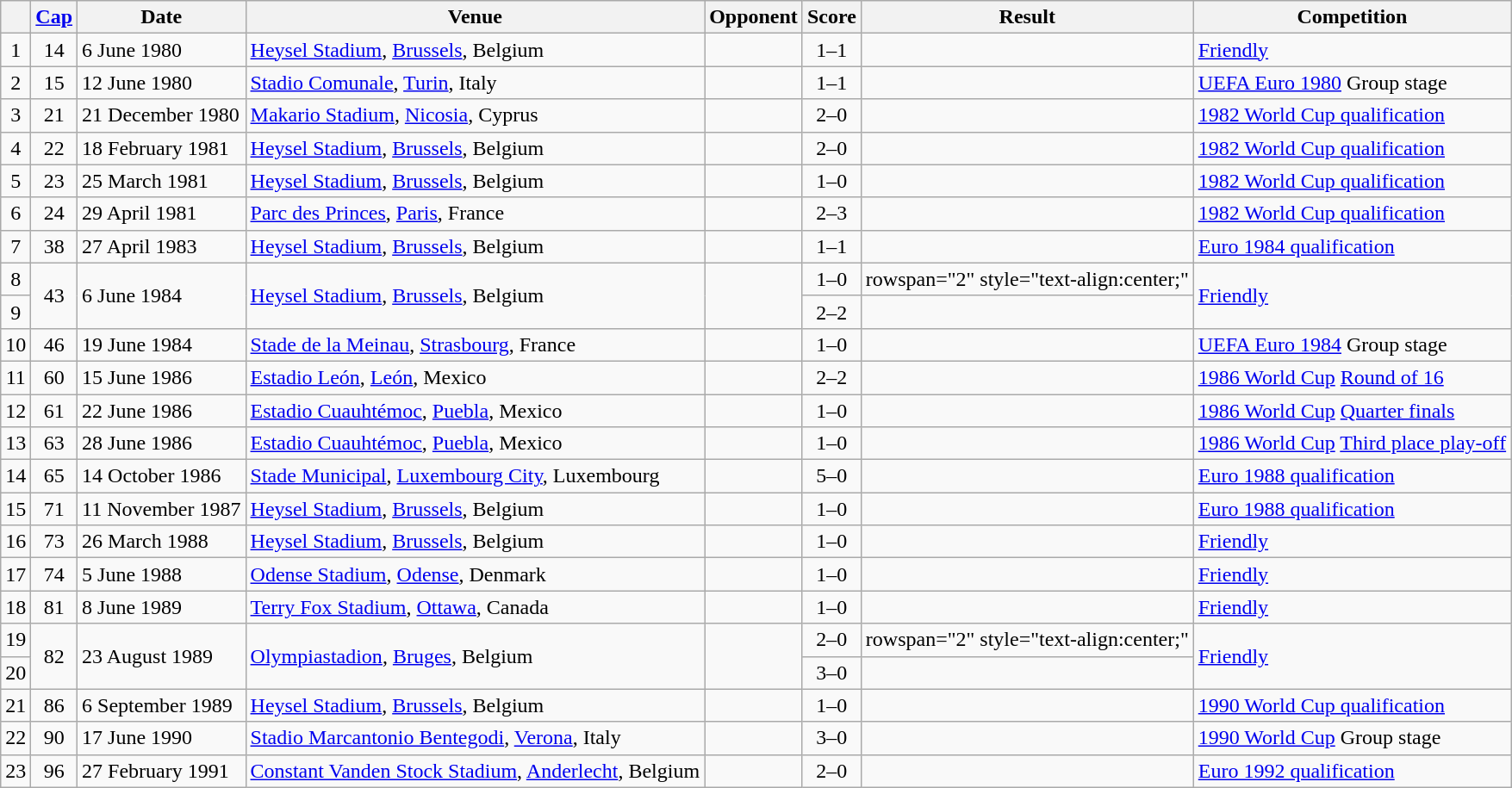<table class="wikitable sortable">
<tr>
<th scope="col"></th>
<th scope=col><a href='#'>Cap</a></th>
<th scope="col">Date</th>
<th scope="col">Venue</th>
<th scope="col">Opponent</th>
<th scope="col">Score</th>
<th scope="col">Result</th>
<th scope="col">Competition</th>
</tr>
<tr>
<td align="center">1</td>
<td align="center">14</td>
<td>6 June 1980</td>
<td><a href='#'>Heysel Stadium</a>, <a href='#'>Brussels</a>, Belgium</td>
<td></td>
<td align="center">1–1</td>
<td></td>
<td><a href='#'>Friendly</a></td>
</tr>
<tr>
<td align="center">2</td>
<td align="center">15</td>
<td>12 June 1980</td>
<td><a href='#'>Stadio Comunale</a>, <a href='#'>Turin</a>, Italy</td>
<td></td>
<td align="center">1–1</td>
<td></td>
<td><a href='#'>UEFA Euro 1980</a> Group stage</td>
</tr>
<tr>
<td align="center">3</td>
<td align="center">21</td>
<td>21 December 1980</td>
<td><a href='#'>Makario Stadium</a>, <a href='#'>Nicosia</a>, Cyprus</td>
<td></td>
<td align="center">2–0</td>
<td></td>
<td><a href='#'>1982 World Cup qualification</a></td>
</tr>
<tr>
<td align="center">4</td>
<td align="center">22</td>
<td>18 February 1981</td>
<td><a href='#'>Heysel Stadium</a>, <a href='#'>Brussels</a>, Belgium</td>
<td></td>
<td align="center">2–0</td>
<td></td>
<td><a href='#'>1982 World Cup qualification</a></td>
</tr>
<tr>
<td align="center">5</td>
<td align="center">23</td>
<td>25 March 1981</td>
<td><a href='#'>Heysel Stadium</a>, <a href='#'>Brussels</a>, Belgium</td>
<td></td>
<td align="center">1–0</td>
<td></td>
<td><a href='#'>1982 World Cup qualification</a></td>
</tr>
<tr>
<td align="center">6</td>
<td align="center">24</td>
<td>29 April 1981</td>
<td><a href='#'>Parc des Princes</a>, <a href='#'>Paris</a>, France</td>
<td></td>
<td align="center">2–3</td>
<td></td>
<td><a href='#'>1982 World Cup qualification</a></td>
</tr>
<tr>
<td align="center">7</td>
<td align="center">38</td>
<td>27 April 1983</td>
<td><a href='#'>Heysel Stadium</a>, <a href='#'>Brussels</a>, Belgium</td>
<td></td>
<td align="center">1–1</td>
<td></td>
<td><a href='#'>Euro 1984 qualification</a></td>
</tr>
<tr>
<td align="center">8</td>
<td rowspan="2" align="center">43</td>
<td rowspan="2">6 June 1984</td>
<td rowspan="2"><a href='#'>Heysel Stadium</a>, <a href='#'>Brussels</a>, Belgium</td>
<td rowspan="2"></td>
<td align="center">1–0</td>
<td>rowspan="2" style="text-align:center;" </td>
<td rowspan="2"><a href='#'>Friendly</a></td>
</tr>
<tr>
<td align="center">9</td>
<td align="center">2–2</td>
</tr>
<tr>
<td align="center">10</td>
<td align="center">46</td>
<td>19 June 1984</td>
<td><a href='#'>Stade de la Meinau</a>, <a href='#'>Strasbourg</a>, France</td>
<td></td>
<td align="center">1–0</td>
<td></td>
<td><a href='#'>UEFA Euro 1984</a> Group stage</td>
</tr>
<tr>
<td align="center">11</td>
<td align="center">60</td>
<td>15 June 1986</td>
<td><a href='#'>Estadio León</a>, <a href='#'>León</a>, Mexico</td>
<td></td>
<td align="center">2–2</td>
<td> </td>
<td><a href='#'>1986 World Cup</a> <a href='#'>Round of 16</a></td>
</tr>
<tr>
<td align="center">12</td>
<td align="center">61</td>
<td>22 June 1986</td>
<td><a href='#'>Estadio Cuauhtémoc</a>, <a href='#'>Puebla</a>, Mexico</td>
<td></td>
<td align="center">1–0</td>
<td> </td>
<td><a href='#'>1986 World Cup</a> <a href='#'>Quarter finals</a></td>
</tr>
<tr>
<td align="center">13</td>
<td align="center">63</td>
<td>28 June 1986</td>
<td><a href='#'>Estadio Cuauhtémoc</a>, <a href='#'>Puebla</a>, Mexico</td>
<td></td>
<td align="center">1–0</td>
<td> </td>
<td><a href='#'>1986 World Cup</a> <a href='#'>Third place play-off</a></td>
</tr>
<tr>
<td align="center">14</td>
<td align="center">65</td>
<td>14 October 1986</td>
<td><a href='#'>Stade Municipal</a>, <a href='#'>Luxembourg City</a>, Luxembourg</td>
<td></td>
<td align="center">5–0</td>
<td></td>
<td><a href='#'>Euro 1988 qualification</a></td>
</tr>
<tr>
<td align="center">15</td>
<td align="center">71</td>
<td>11 November 1987</td>
<td><a href='#'>Heysel Stadium</a>, <a href='#'>Brussels</a>, Belgium</td>
<td></td>
<td align="center">1–0</td>
<td></td>
<td><a href='#'>Euro 1988 qualification</a></td>
</tr>
<tr>
<td align="center">16</td>
<td align="center">73</td>
<td>26 March 1988</td>
<td><a href='#'>Heysel Stadium</a>, <a href='#'>Brussels</a>, Belgium</td>
<td></td>
<td align="center">1–0 </td>
<td></td>
<td><a href='#'>Friendly</a></td>
</tr>
<tr>
<td align="center">17</td>
<td align="center">74</td>
<td>5 June 1988</td>
<td><a href='#'>Odense Stadium</a>, <a href='#'>Odense</a>, Denmark</td>
<td></td>
<td align="center">1–0</td>
<td></td>
<td><a href='#'>Friendly</a></td>
</tr>
<tr>
<td align="center">18</td>
<td align="center">81</td>
<td>8 June 1989</td>
<td><a href='#'>Terry Fox Stadium</a>, <a href='#'>Ottawa</a>, Canada</td>
<td></td>
<td align="center">1–0</td>
<td></td>
<td><a href='#'>Friendly</a></td>
</tr>
<tr>
<td align="center">19</td>
<td rowspan="2" align="center">82</td>
<td rowspan="2">23 August 1989</td>
<td rowspan="2"><a href='#'>Olympiastadion</a>, <a href='#'>Bruges</a>, Belgium</td>
<td rowspan="2"></td>
<td align="center">2–0</td>
<td>rowspan="2" style="text-align:center;" </td>
<td rowspan="2"><a href='#'>Friendly</a></td>
</tr>
<tr>
<td align="center">20</td>
<td align="center">3–0 </td>
</tr>
<tr>
<td align="center">21</td>
<td align="center">86</td>
<td>6 September 1989</td>
<td><a href='#'>Heysel Stadium</a>, <a href='#'>Brussels</a>, Belgium</td>
<td></td>
<td align="center">1–0</td>
<td></td>
<td><a href='#'>1990 World Cup qualification</a></td>
</tr>
<tr>
<td align="center">22</td>
<td align="center">90</td>
<td>17 June 1990</td>
<td><a href='#'>Stadio Marcantonio Bentegodi</a>, <a href='#'>Verona</a>, Italy</td>
<td></td>
<td align="center">3–0</td>
<td></td>
<td><a href='#'>1990 World Cup</a> Group stage</td>
</tr>
<tr>
<td align="center">23</td>
<td align="center">96</td>
<td>27 February 1991</td>
<td><a href='#'>Constant Vanden Stock Stadium</a>, <a href='#'>Anderlecht</a>, Belgium</td>
<td></td>
<td align="center">2–0</td>
<td></td>
<td><a href='#'>Euro 1992 qualification</a></td>
</tr>
</table>
